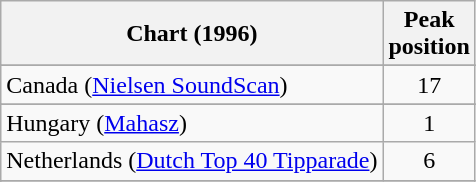<table class="wikitable sortable">
<tr>
<th>Chart (1996)</th>
<th>Peak<br>position</th>
</tr>
<tr>
</tr>
<tr>
<td>Canada (<a href='#'>Nielsen SoundScan</a>)</td>
<td align="center">17</td>
</tr>
<tr>
</tr>
<tr>
<td>Hungary (<a href='#'>Mahasz</a>)</td>
<td style="text-align:center;">1</td>
</tr>
<tr>
<td>Netherlands (<a href='#'>Dutch Top 40 Tipparade</a>)</td>
<td align="center">6</td>
</tr>
<tr>
</tr>
<tr>
</tr>
<tr>
</tr>
<tr>
</tr>
<tr>
</tr>
<tr>
</tr>
<tr>
</tr>
<tr>
</tr>
<tr>
</tr>
<tr>
</tr>
<tr>
</tr>
</table>
